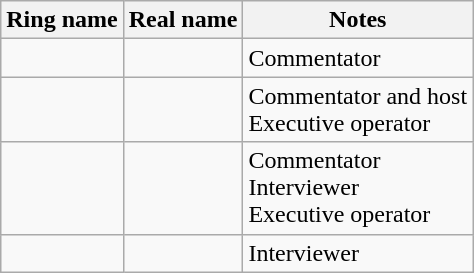<table class="wikitable sortable">
<tr>
<th>Ring name</th>
<th>Real name</th>
<th>Notes</th>
</tr>
<tr>
<td></td>
<td></td>
<td>Commentator</td>
</tr>
<tr>
<td></td>
<td></td>
<td>Commentator and host<br>Executive operator</td>
</tr>
<tr>
<td></td>
<td></td>
<td>Commentator<br>Interviewer<br>Executive operator</td>
</tr>
<tr>
<td></td>
<td></td>
<td>Interviewer</td>
</tr>
</table>
